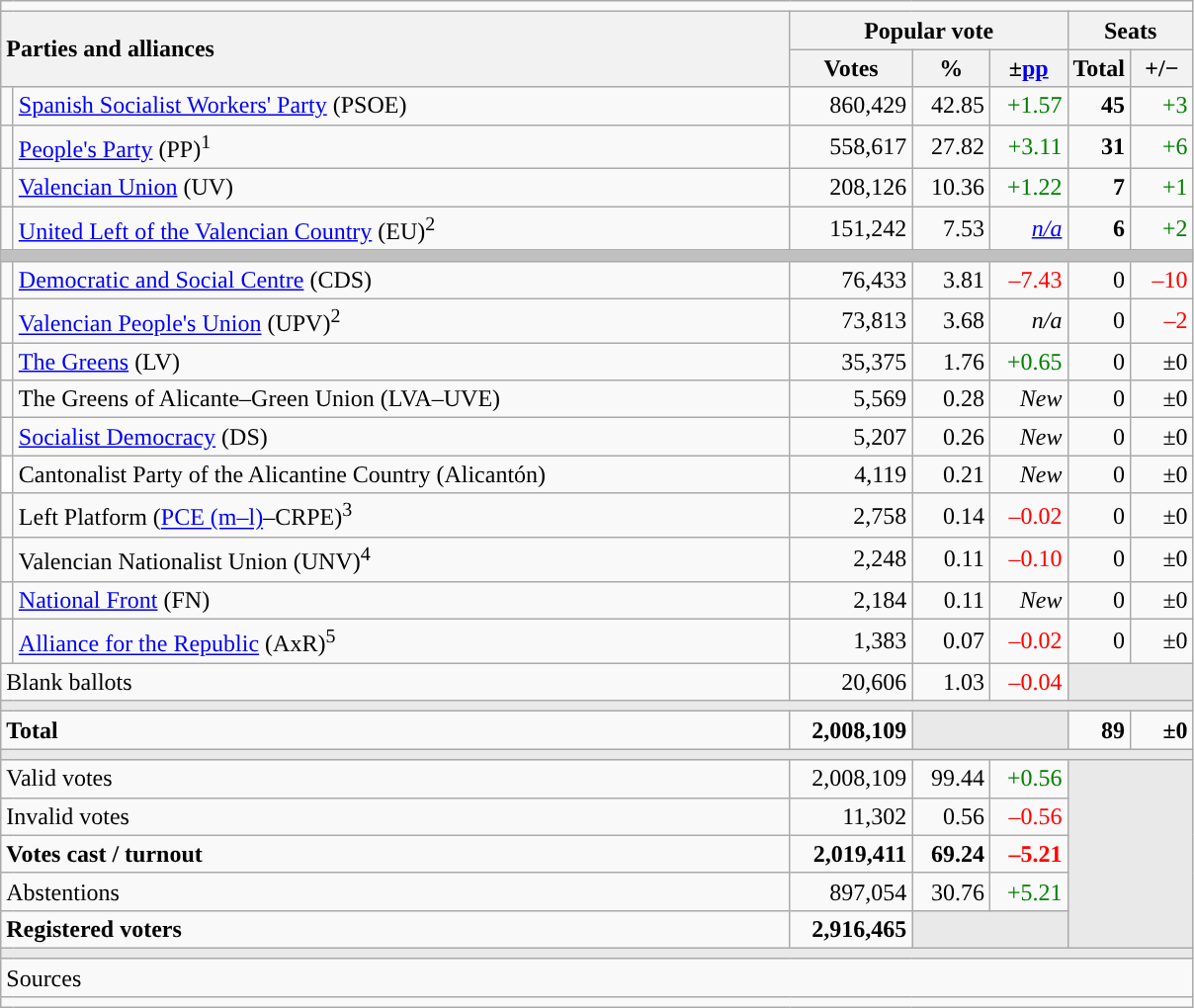<table class="wikitable" style="text-align:right;">
<tr>
<td colspan="7"></td>
</tr>
<tr>
<th style="text-align:left;" rowspan="2" colspan="2" width="525">Parties and alliances</th>
<th colspan="3">Popular vote</th>
<th colspan="2">Seats</th>
</tr>
<tr>
<th width="75">Votes</th>
<th width="45">%</th>
<th width="45">±<a href='#'>pp</a></th>
<th width="35">Total</th>
<th width="35">+/−</th>
</tr>
<tr>
<td width="1" style="color:inherit;background:"></td>
<td align="left"><a href='#'>Spanish Socialist Workers' Party</a> (PSOE)</td>
<td>860,429</td>
<td>42.85</td>
<td style="color:green;">+1.57</td>
<td><strong>45</strong></td>
<td style="color:green;">+3</td>
</tr>
<tr>
<td style="color:inherit;background:"></td>
<td align="left"><a href='#'>People's Party</a> (PP)<sup>1</sup></td>
<td>558,617</td>
<td>27.82</td>
<td style="color:green;">+3.11</td>
<td><strong>31</strong></td>
<td style="color:green;">+6</td>
</tr>
<tr>
<td style="color:inherit;background:"></td>
<td align="left"><a href='#'>Valencian Union</a> (UV)</td>
<td>208,126</td>
<td>10.36</td>
<td style="color:green;">+1.22</td>
<td><strong>7</strong></td>
<td style="color:green;">+1</td>
</tr>
<tr>
<td style="color:inherit;background:"></td>
<td align="left"><a href='#'>United Left of the Valencian Country</a> (EU)<sup>2</sup></td>
<td>151,242</td>
<td>7.53</td>
<td><em><a href='#'>n/a</a></em></td>
<td><strong>6</strong></td>
<td style="color:green;">+2</td>
</tr>
<tr>
<td colspan="7" bgcolor="#C0C0C0"></td>
</tr>
<tr>
<td style="color:inherit;background:"></td>
<td align="left"><a href='#'>Democratic and Social Centre</a> (CDS)</td>
<td>76,433</td>
<td>3.81</td>
<td style="color:red;">–7.43</td>
<td>0</td>
<td style="color:red;">–10</td>
</tr>
<tr>
<td style="color:inherit;background:"></td>
<td align="left"><a href='#'>Valencian People's Union</a> (UPV)<sup>2</sup></td>
<td>73,813</td>
<td>3.68</td>
<td><em>n/a</em></td>
<td>0</td>
<td style="color:red;">–2</td>
</tr>
<tr>
<td style="color:inherit;background:"></td>
<td align="left"><a href='#'>The Greens</a> (LV)</td>
<td>35,375</td>
<td>1.76</td>
<td style="color:green;">+0.65</td>
<td>0</td>
<td>±0</td>
</tr>
<tr>
<td style="color:inherit;background:"></td>
<td align="left">The Greens of Alicante–Green Union (LVA–UVE)</td>
<td>5,569</td>
<td>0.28</td>
<td><em>New</em></td>
<td>0</td>
<td>±0</td>
</tr>
<tr>
<td style="color:inherit;background:"></td>
<td align="left"><a href='#'>Socialist Democracy</a> (DS)</td>
<td>5,207</td>
<td>0.26</td>
<td><em>New</em></td>
<td>0</td>
<td>±0</td>
</tr>
<tr>
<td bgcolor="white"></td>
<td align="left">Cantonalist Party of the Alicantine Country (Alicantón)</td>
<td>4,119</td>
<td>0.21</td>
<td><em>New</em></td>
<td>0</td>
<td>±0</td>
</tr>
<tr>
<td style="color:inherit;background:"></td>
<td align="left">Left Platform (<a href='#'>PCE (m–l)</a>–CRPE)<sup>3</sup></td>
<td>2,758</td>
<td>0.14</td>
<td style="color:red;">–0.02</td>
<td>0</td>
<td>±0</td>
</tr>
<tr>
<td style="color:inherit;background:"></td>
<td align="left">Valencian Nationalist Union (UNV)<sup>4</sup></td>
<td>2,248</td>
<td>0.11</td>
<td style="color:red;">–0.10</td>
<td>0</td>
<td>±0</td>
</tr>
<tr>
<td style="color:inherit;background:"></td>
<td align="left"><a href='#'>National Front</a> (FN)</td>
<td>2,184</td>
<td>0.11</td>
<td><em>New</em></td>
<td>0</td>
<td>±0</td>
</tr>
<tr>
<td style="color:inherit;background:"></td>
<td align="left"><a href='#'>Alliance for the Republic</a> (AxR)<sup>5</sup></td>
<td>1,383</td>
<td>0.07</td>
<td style="color:red;">–0.02</td>
<td>0</td>
<td>±0</td>
</tr>
<tr>
<td align="left" colspan="2">Blank ballots</td>
<td>20,606</td>
<td>1.03</td>
<td style="color:red;">–0.04</td>
<td bgcolor="#E9E9E9" colspan="2"></td>
</tr>
<tr>
<td colspan="7" bgcolor="#E9E9E9"></td>
</tr>
<tr style="font-weight:bold;">
<td align="left" colspan="2">Total</td>
<td>2,008,109</td>
<td bgcolor="#E9E9E9" colspan="2"></td>
<td>89</td>
<td>±0</td>
</tr>
<tr>
<td colspan="7" bgcolor="#E9E9E9"></td>
</tr>
<tr>
<td align="left" colspan="2">Valid votes</td>
<td>2,008,109</td>
<td>99.44</td>
<td style="color:green;">+0.56</td>
<td bgcolor="#E9E9E9" colspan="2" rowspan="5"></td>
</tr>
<tr>
<td align="left" colspan="2">Invalid votes</td>
<td>11,302</td>
<td>0.56</td>
<td style="color:red;">–0.56</td>
</tr>
<tr style="font-weight:bold;">
<td align="left" colspan="2">Votes cast / turnout</td>
<td>2,019,411</td>
<td>69.24</td>
<td style="color:red;">–5.21</td>
</tr>
<tr>
<td align="left" colspan="2">Abstentions</td>
<td>897,054</td>
<td>30.76</td>
<td style="color:green;">+5.21</td>
</tr>
<tr style="font-weight:bold;">
<td align="left" colspan="2">Registered voters</td>
<td>2,916,465</td>
<td bgcolor="#E9E9E9" colspan="2"></td>
</tr>
<tr>
<td colspan="7" bgcolor="#E9E9E9"></td>
</tr>
<tr>
<td align="left" colspan="7">Sources</td>
</tr>
<tr>
<td colspan="7" style="text-align:left; max-width:790px;"></td>
</tr>
</table>
